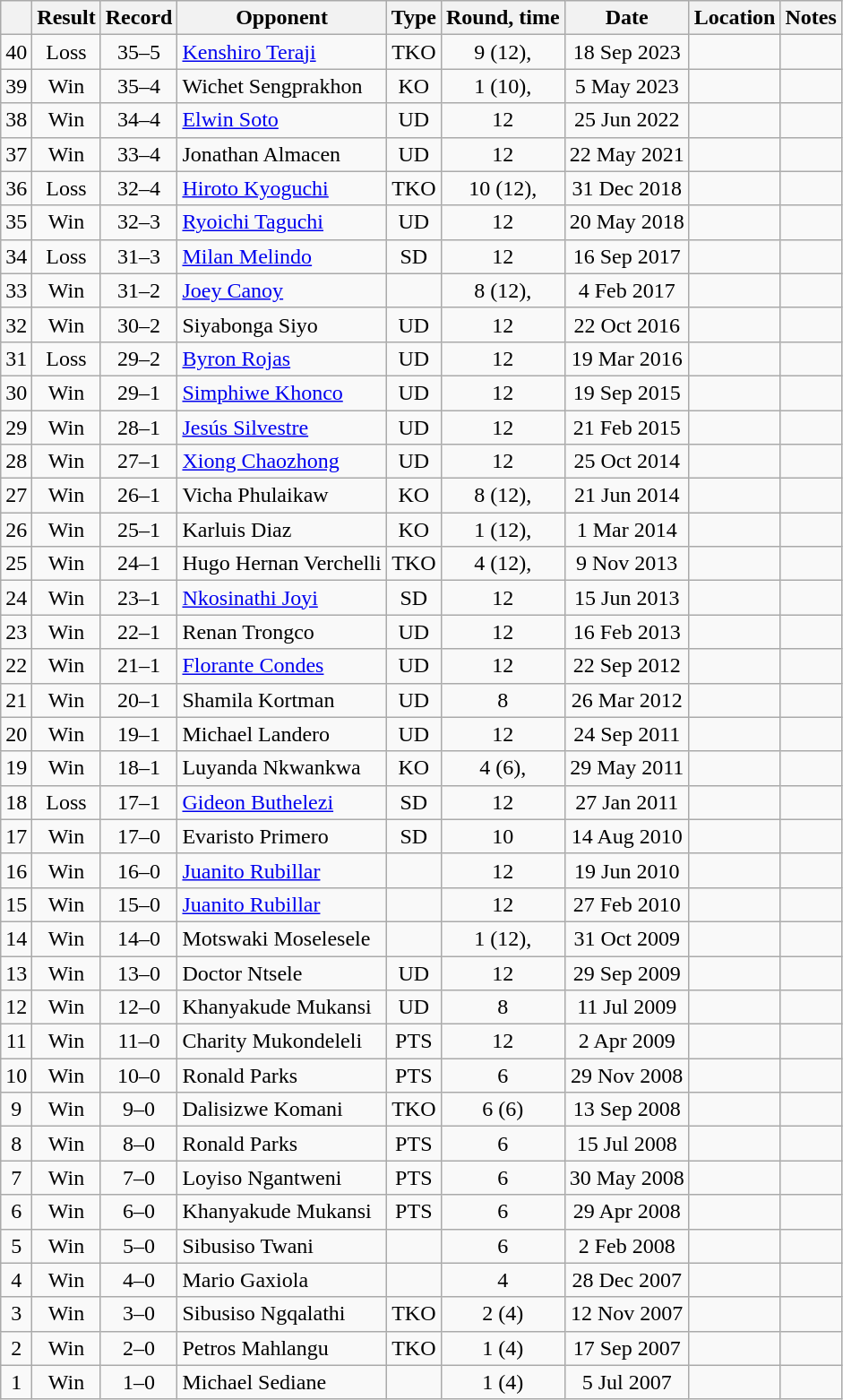<table class=wikitable style=text-align:center>
<tr>
<th></th>
<th>Result</th>
<th>Record</th>
<th>Opponent</th>
<th>Type</th>
<th>Round, time</th>
<th>Date</th>
<th>Location</th>
<th>Notes</th>
</tr>
<tr>
<td>40</td>
<td>Loss</td>
<td>35–5</td>
<td align=left><a href='#'>Kenshiro Teraji</a></td>
<td>TKO</td>
<td>9 (12), </td>
<td>18 Sep 2023</td>
<td align=left></td>
<td align=left></td>
</tr>
<tr>
<td>39</td>
<td>Win</td>
<td>35–4</td>
<td align=left>Wichet Sengprakhon</td>
<td>KO</td>
<td>1 (10), </td>
<td>5 May 2023</td>
<td align=left></td>
<td align=left></td>
</tr>
<tr>
<td>38</td>
<td>Win</td>
<td>34–4</td>
<td align=left><a href='#'>Elwin Soto</a></td>
<td>UD</td>
<td>12</td>
<td>25 Jun 2022</td>
<td align=left></td>
<td align=left></td>
</tr>
<tr>
<td>37</td>
<td>Win</td>
<td>33–4</td>
<td align=left>Jonathan Almacen</td>
<td>UD</td>
<td>12</td>
<td>22 May 2021</td>
<td align=left></td>
<td align=left></td>
</tr>
<tr>
<td>36</td>
<td>Loss</td>
<td>32–4</td>
<td align=left><a href='#'>Hiroto Kyoguchi</a></td>
<td>TKO</td>
<td>10 (12), </td>
<td>31 Dec 2018</td>
<td align=left></td>
<td align=left></td>
</tr>
<tr>
<td>35</td>
<td>Win</td>
<td>32–3</td>
<td align=left><a href='#'>Ryoichi Taguchi</a></td>
<td>UD</td>
<td>12</td>
<td>20 May 2018</td>
<td align=left></td>
<td align=left></td>
</tr>
<tr>
<td>34</td>
<td>Loss</td>
<td>31–3</td>
<td align=left><a href='#'>Milan Melindo</a></td>
<td>SD</td>
<td>12</td>
<td>16 Sep 2017</td>
<td align=left></td>
<td align=left></td>
</tr>
<tr>
<td>33</td>
<td>Win</td>
<td>31–2</td>
<td align=left><a href='#'>Joey Canoy</a></td>
<td></td>
<td>8 (12), </td>
<td>4 Feb 2017</td>
<td align=left></td>
<td align=left></td>
</tr>
<tr>
<td>32</td>
<td>Win</td>
<td>30–2</td>
<td align=left>Siyabonga Siyo</td>
<td>UD</td>
<td>12</td>
<td>22 Oct 2016</td>
<td align=left></td>
<td align=left></td>
</tr>
<tr>
<td>31</td>
<td>Loss</td>
<td>29–2</td>
<td align=left><a href='#'>Byron Rojas</a></td>
<td>UD</td>
<td>12</td>
<td>19 Mar 2016</td>
<td align=left></td>
<td align=left></td>
</tr>
<tr>
<td>30</td>
<td>Win</td>
<td>29–1</td>
<td align=left><a href='#'>Simphiwe Khonco</a></td>
<td>UD</td>
<td>12</td>
<td>19 Sep 2015</td>
<td align=left></td>
<td align=left></td>
</tr>
<tr>
<td>29</td>
<td>Win</td>
<td>28–1</td>
<td align=left><a href='#'>Jesús Silvestre</a></td>
<td>UD</td>
<td>12</td>
<td>21 Feb 2015</td>
<td align=left></td>
<td align=left></td>
</tr>
<tr>
<td>28</td>
<td>Win</td>
<td>27–1</td>
<td align=left><a href='#'>Xiong Chaozhong</a></td>
<td>UD</td>
<td>12</td>
<td>25 Oct 2014</td>
<td align=left></td>
<td align=left></td>
</tr>
<tr>
<td>27</td>
<td>Win</td>
<td>26–1</td>
<td align=left>Vicha Phulaikaw</td>
<td>KO</td>
<td>8 (12), </td>
<td>21 Jun 2014</td>
<td align=left></td>
<td align=left></td>
</tr>
<tr>
<td>26</td>
<td>Win</td>
<td>25–1</td>
<td align=left>Karluis Diaz</td>
<td>KO</td>
<td>1 (12), </td>
<td>1 Mar 2014</td>
<td align=left></td>
<td align=left></td>
</tr>
<tr>
<td>25</td>
<td>Win</td>
<td>24–1</td>
<td align=left>Hugo Hernan Verchelli</td>
<td>TKO</td>
<td>4 (12), </td>
<td>9 Nov 2013</td>
<td align=left></td>
<td align=left></td>
</tr>
<tr>
<td>24</td>
<td>Win</td>
<td>23–1</td>
<td align=left><a href='#'>Nkosinathi Joyi</a></td>
<td>SD</td>
<td>12</td>
<td>15 Jun 2013</td>
<td align=left></td>
<td align=left></td>
</tr>
<tr>
<td>23</td>
<td>Win</td>
<td>22–1</td>
<td align=left>Renan Trongco</td>
<td>UD</td>
<td>12</td>
<td>16 Feb 2013</td>
<td align=left></td>
<td align=left></td>
</tr>
<tr>
<td>22</td>
<td>Win</td>
<td>21–1</td>
<td align=left><a href='#'>Florante Condes</a></td>
<td>UD</td>
<td>12</td>
<td>22 Sep 2012</td>
<td align=left></td>
<td align=left></td>
</tr>
<tr>
<td>21</td>
<td>Win</td>
<td>20–1</td>
<td align=left>Shamila Kortman</td>
<td>UD</td>
<td>8</td>
<td>26 Mar 2012</td>
<td align=left></td>
<td align=left></td>
</tr>
<tr>
<td>20</td>
<td>Win</td>
<td>19–1</td>
<td align=left>Michael Landero</td>
<td>UD</td>
<td>12</td>
<td>24 Sep 2011</td>
<td align=left></td>
<td align=left></td>
</tr>
<tr>
<td>19</td>
<td>Win</td>
<td>18–1</td>
<td align=left>Luyanda Nkwankwa</td>
<td>KO</td>
<td>4 (6), </td>
<td>29 May 2011</td>
<td align=left></td>
<td align=left></td>
</tr>
<tr>
<td>18</td>
<td>Loss</td>
<td>17–1</td>
<td align=left><a href='#'>Gideon Buthelezi</a></td>
<td>SD</td>
<td>12</td>
<td>27 Jan 2011</td>
<td align=left></td>
<td align=left></td>
</tr>
<tr>
<td>17</td>
<td>Win</td>
<td>17–0</td>
<td align=left>Evaristo Primero</td>
<td>SD</td>
<td>10</td>
<td>14 Aug 2010</td>
<td align=left></td>
<td align=left></td>
</tr>
<tr>
<td>16</td>
<td>Win</td>
<td>16–0</td>
<td align=left><a href='#'>Juanito Rubillar</a></td>
<td></td>
<td>12</td>
<td>19 Jun 2010</td>
<td align=left></td>
<td align=left></td>
</tr>
<tr>
<td>15</td>
<td>Win</td>
<td>15–0</td>
<td align=left><a href='#'>Juanito Rubillar</a></td>
<td></td>
<td>12</td>
<td>27 Feb 2010</td>
<td align=left></td>
<td align=left></td>
</tr>
<tr>
<td>14</td>
<td>Win</td>
<td>14–0</td>
<td align=left>Motswaki Moselesele</td>
<td></td>
<td>1 (12), </td>
<td>31 Oct 2009</td>
<td align=left></td>
<td align=left></td>
</tr>
<tr>
<td>13</td>
<td>Win</td>
<td>13–0</td>
<td align=left>Doctor Ntsele</td>
<td>UD</td>
<td>12</td>
<td>29 Sep 2009</td>
<td align=left></td>
<td align=left></td>
</tr>
<tr>
<td>12</td>
<td>Win</td>
<td>12–0</td>
<td align=left>Khanyakude Mukansi</td>
<td>UD</td>
<td>8</td>
<td>11 Jul 2009</td>
<td align=left></td>
<td align=left></td>
</tr>
<tr>
<td>11</td>
<td>Win</td>
<td>11–0</td>
<td align=left>Charity Mukondeleli</td>
<td>PTS</td>
<td>12</td>
<td>2 Apr 2009</td>
<td align=left></td>
<td align=left></td>
</tr>
<tr>
<td>10</td>
<td>Win</td>
<td>10–0</td>
<td align=left>Ronald Parks</td>
<td>PTS</td>
<td>6</td>
<td>29 Nov 2008</td>
<td align=left></td>
<td align=left></td>
</tr>
<tr>
<td>9</td>
<td>Win</td>
<td>9–0</td>
<td align=left>Dalisizwe Komani</td>
<td>TKO</td>
<td>6 (6)</td>
<td>13 Sep 2008</td>
<td align=left></td>
<td align=left></td>
</tr>
<tr>
<td>8</td>
<td>Win</td>
<td>8–0</td>
<td align=left>Ronald Parks</td>
<td>PTS</td>
<td>6</td>
<td>15 Jul 2008</td>
<td align=left></td>
<td align=left></td>
</tr>
<tr>
<td>7</td>
<td>Win</td>
<td>7–0</td>
<td align=left>Loyiso Ngantweni</td>
<td>PTS</td>
<td>6</td>
<td>30 May 2008</td>
<td align=left></td>
<td align=left></td>
</tr>
<tr>
<td>6</td>
<td>Win</td>
<td>6–0</td>
<td align=left>Khanyakude Mukansi</td>
<td>PTS</td>
<td>6</td>
<td>29 Apr 2008</td>
<td align=left></td>
<td align=left></td>
</tr>
<tr>
<td>5</td>
<td>Win</td>
<td>5–0</td>
<td align=left>Sibusiso Twani</td>
<td></td>
<td>6</td>
<td>2 Feb 2008</td>
<td align=left></td>
<td align=left></td>
</tr>
<tr>
<td>4</td>
<td>Win</td>
<td>4–0</td>
<td align=left>Mario Gaxiola</td>
<td></td>
<td>4</td>
<td>28 Dec 2007</td>
<td align=left></td>
<td align=left></td>
</tr>
<tr>
<td>3</td>
<td>Win</td>
<td>3–0</td>
<td align=left>Sibusiso Ngqalathi</td>
<td>TKO</td>
<td>2 (4)</td>
<td>12 Nov 2007</td>
<td align=left></td>
<td align=left></td>
</tr>
<tr>
<td>2</td>
<td>Win</td>
<td>2–0</td>
<td align=left>Petros Mahlangu</td>
<td>TKO</td>
<td>1 (4)</td>
<td>17 Sep 2007</td>
<td align=left></td>
<td align=left></td>
</tr>
<tr>
<td>1</td>
<td>Win</td>
<td>1–0</td>
<td align=left>Michael Sediane</td>
<td></td>
<td>1 (4)</td>
<td>5 Jul 2007</td>
<td align=left></td>
<td align=left></td>
</tr>
</table>
